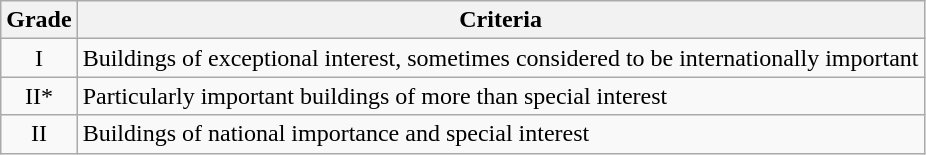<table class="wikitable">
<tr>
<th>Grade</th>
<th>Criteria</th>
</tr>
<tr>
<td align="center" >I</td>
<td>Buildings of exceptional interest, sometimes considered to be internationally important</td>
</tr>
<tr>
<td align="center" >II*</td>
<td>Particularly important buildings of more than special interest</td>
</tr>
<tr>
<td align="center" >II</td>
<td>Buildings of national importance and special interest</td>
</tr>
</table>
